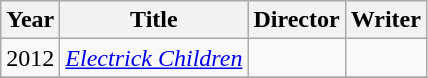<table class="wikitable">
<tr>
<th>Year</th>
<th>Title</th>
<th>Director</th>
<th>Writer</th>
</tr>
<tr>
<td>2012</td>
<td><em><a href='#'>Electrick Children</a></em></td>
<td></td>
<td></td>
</tr>
<tr>
</tr>
</table>
